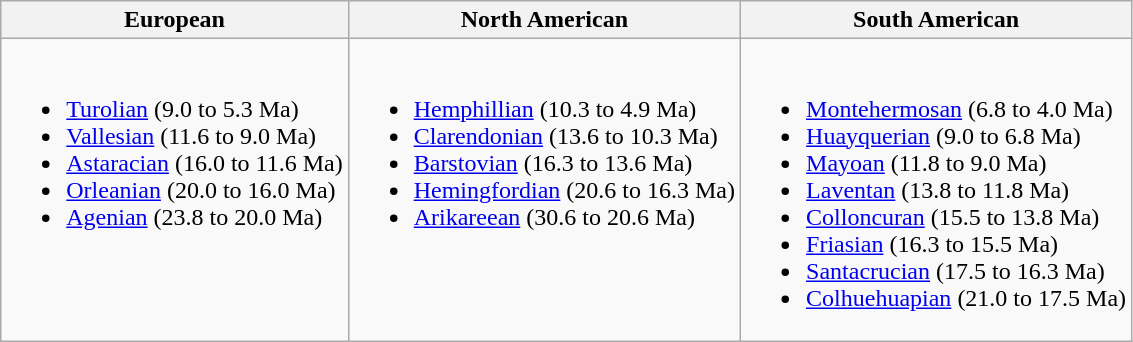<table class=wikitable>
<tr>
<th>European</th>
<th>North American</th>
<th>South American</th>
</tr>
<tr>
<td valign=top><br><ul><li><a href='#'>Turolian</a> (9.0 to 5.3 Ma)</li><li><a href='#'>Vallesian</a> (11.6 to 9.0 Ma)</li><li><a href='#'>Astaracian</a> (16.0 to 11.6 Ma)</li><li><a href='#'>Orleanian</a> (20.0 to 16.0 Ma)</li><li><a href='#'>Agenian</a> (23.8 to 20.0 Ma)</li></ul></td>
<td valign=top><br><ul><li><a href='#'>Hemphillian</a> (10.3 to 4.9 Ma)</li><li><a href='#'>Clarendonian</a> (13.6 to 10.3 Ma)</li><li><a href='#'>Barstovian</a> (16.3 to 13.6 Ma)</li><li><a href='#'>Hemingfordian</a> (20.6 to 16.3 Ma)</li><li><a href='#'>Arikareean</a> (30.6 to 20.6 Ma)</li></ul></td>
<td><br><ul><li><a href='#'>Montehermosan</a> (6.8 to 4.0 Ma)</li><li><a href='#'>Huayquerian</a> (9.0 to 6.8 Ma)</li><li><a href='#'>Mayoan</a> (11.8 to 9.0 Ma)</li><li><a href='#'>Laventan</a> (13.8 to 11.8 Ma)</li><li><a href='#'>Colloncuran</a> (15.5 to 13.8 Ma)</li><li><a href='#'>Friasian</a> (16.3 to 15.5 Ma)</li><li><a href='#'>Santacrucian</a> (17.5 to 16.3 Ma)</li><li><a href='#'>Colhuehuapian</a> (21.0 to 17.5 Ma)</li></ul></td>
</tr>
</table>
